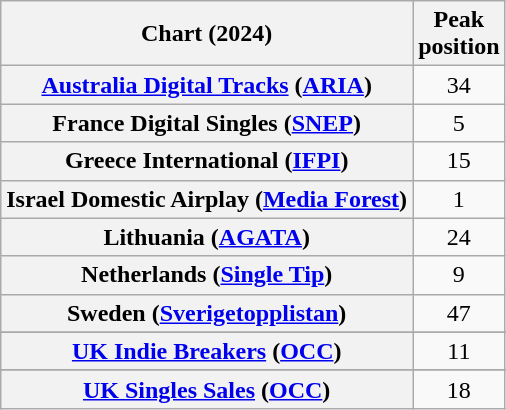<table class="wikitable sortable plainrowheaders" style="text-align:center">
<tr>
<th scope="col">Chart (2024)</th>
<th scope="col">Peak<br>position</th>
</tr>
<tr>
<th scope="row"><a href='#'>Australia Digital Tracks</a> (<a href='#'>ARIA</a>)</th>
<td>34</td>
</tr>
<tr>
<th scope="row">France Digital Singles (<a href='#'>SNEP</a>)</th>
<td>5</td>
</tr>
<tr>
<th scope="row">Greece International (<a href='#'>IFPI</a>)</th>
<td>15</td>
</tr>
<tr>
<th scope="row">Israel Domestic Airplay (<a href='#'>Media Forest</a>)</th>
<td>1</td>
</tr>
<tr>
<th scope="row">Lithuania (<a href='#'>AGATA</a>)</th>
<td>24</td>
</tr>
<tr>
<th scope="row">Netherlands (<a href='#'>Single Tip</a>)</th>
<td>9</td>
</tr>
<tr>
<th scope="row">Sweden (<a href='#'>Sverigetopplistan</a>)</th>
<td>47</td>
</tr>
<tr>
</tr>
<tr>
<th scope="row"><a href='#'>UK Indie Breakers</a> (<a href='#'>OCC</a>)</th>
<td>11</td>
</tr>
<tr>
</tr>
<tr>
<th scope="row"><a href='#'>UK Singles Sales</a> (<a href='#'>OCC</a>)</th>
<td>18</td>
</tr>
</table>
